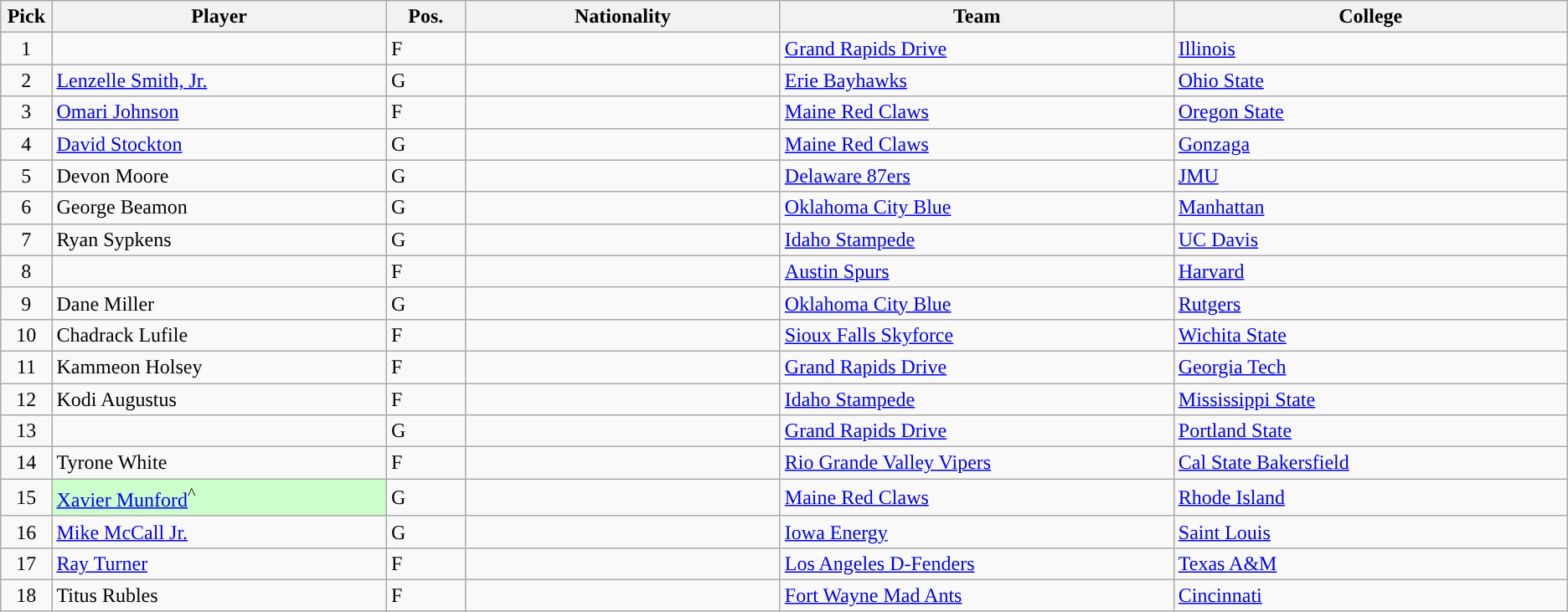<table class="wikitable sortable">
<tr>
<th width="1%">Pick</th>
<th width="17%">Player</th>
<th width="4%">Pos.</th>
<th width="16%">Nationality</th>
<th width="20%" class="unsortable">Team</th>
<th width="20%">College</th>
</tr>
<tr>
<td align=center>1</td>
<td></td>
<td>F</td>
<td></td>
<td><a href='#'>Grand Rapids Drive</a></td>
<td><a href='#'>Illinois</a></td>
</tr>
<tr>
<td align=center>2</td>
<td><a href='#'>Lenzelle Smith, Jr.</a></td>
<td>G</td>
<td></td>
<td><a href='#'>Erie Bayhawks</a></td>
<td><a href='#'>Ohio State</a></td>
</tr>
<tr>
<td align=center>3</td>
<td><a href='#'>Omari Johnson</a></td>
<td>F</td>
<td></td>
<td><a href='#'>Maine Red Claws</a></td>
<td><a href='#'>Oregon State</a></td>
</tr>
<tr>
<td align=center>4</td>
<td><a href='#'>David Stockton</a></td>
<td>G</td>
<td></td>
<td><a href='#'>Maine Red Claws</a></td>
<td><a href='#'>Gonzaga</a></td>
</tr>
<tr>
<td align=center>5</td>
<td>Devon Moore</td>
<td>G</td>
<td></td>
<td><a href='#'>Delaware 87ers</a></td>
<td><a href='#'>JMU</a></td>
</tr>
<tr>
<td align=center>6</td>
<td>George Beamon</td>
<td>G</td>
<td></td>
<td><a href='#'>Oklahoma City Blue</a></td>
<td><a href='#'>Manhattan</a></td>
</tr>
<tr>
<td align=center>7</td>
<td>Ryan Sypkens</td>
<td>G</td>
<td></td>
<td><a href='#'>Idaho Stampede</a></td>
<td><a href='#'>UC Davis</a></td>
</tr>
<tr>
<td align=center>8</td>
<td></td>
<td>F</td>
<td></td>
<td><a href='#'>Austin Spurs</a></td>
<td><a href='#'>Harvard</a></td>
</tr>
<tr>
<td align=center>9</td>
<td>Dane Miller</td>
<td>G</td>
<td></td>
<td><a href='#'>Oklahoma City Blue</a></td>
<td><a href='#'>Rutgers</a></td>
</tr>
<tr>
<td align=center>10</td>
<td>Chadrack Lufile</td>
<td>F</td>
<td></td>
<td><a href='#'>Sioux Falls Skyforce</a></td>
<td><a href='#'>Wichita State</a></td>
</tr>
<tr>
<td align=center>11</td>
<td>Kammeon Holsey</td>
<td>F</td>
<td></td>
<td><a href='#'>Grand Rapids Drive</a></td>
<td><a href='#'>Georgia Tech</a></td>
</tr>
<tr>
<td align=center>12</td>
<td>Kodi Augustus</td>
<td>F</td>
<td></td>
<td><a href='#'>Idaho Stampede</a></td>
<td><a href='#'>Mississippi State</a></td>
</tr>
<tr>
<td align=center>13</td>
<td></td>
<td>G</td>
<td></td>
<td><a href='#'>Grand Rapids Drive</a></td>
<td><a href='#'>Portland State</a></td>
</tr>
<tr>
<td align=center>14</td>
<td>Tyrone White</td>
<td>F</td>
<td></td>
<td><a href='#'>Rio Grande Valley Vipers</a></td>
<td><a href='#'>Cal State Bakersfield</a></td>
</tr>
<tr>
<td align=center>15</td>
<td style="background-color:#CCFFCC"><a href='#'>Xavier Munford</a><sup>^</sup></td>
<td>G</td>
<td></td>
<td><a href='#'>Maine Red Claws</a></td>
<td><a href='#'>Rhode Island</a></td>
</tr>
<tr>
<td align=center>16</td>
<td><a href='#'>Mike McCall Jr.</a></td>
<td>G</td>
<td></td>
<td><a href='#'>Iowa Energy</a></td>
<td><a href='#'>Saint Louis</a></td>
</tr>
<tr>
<td align=center>17</td>
<td><a href='#'>Ray Turner</a></td>
<td>F</td>
<td></td>
<td><a href='#'>Los Angeles D-Fenders</a></td>
<td><a href='#'>Texas A&M</a></td>
</tr>
<tr>
<td align=center>18</td>
<td>Titus Rubles</td>
<td>F</td>
<td></td>
<td><a href='#'>Fort Wayne Mad Ants</a></td>
<td><a href='#'>Cincinnati</a></td>
</tr>
</table>
